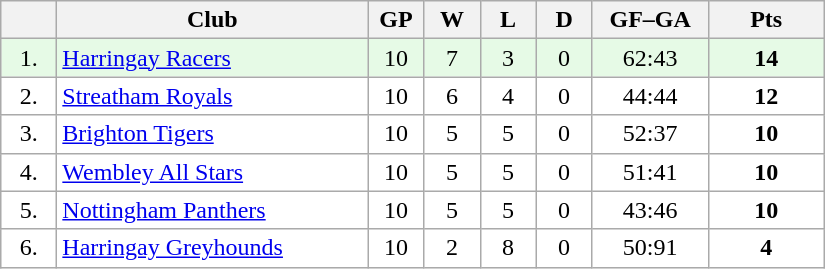<table class="wikitable">
<tr>
<th width="30"></th>
<th width="200">Club</th>
<th width="30">GP</th>
<th width="30">W</th>
<th width="30">L</th>
<th width="30">D</th>
<th width="70">GF–GA</th>
<th width="70">Pts</th>
</tr>
<tr bgcolor="#e6fae6" align="center">
<td>1.</td>
<td align="left"><a href='#'>Harringay Racers</a></td>
<td>10</td>
<td>7</td>
<td>3</td>
<td>0</td>
<td>62:43</td>
<td><strong>14</strong></td>
</tr>
<tr bgcolor="#FFFFFF" align="center">
<td>2.</td>
<td align="left"><a href='#'>Streatham Royals</a></td>
<td>10</td>
<td>6</td>
<td>4</td>
<td>0</td>
<td>44:44</td>
<td><strong>12</strong></td>
</tr>
<tr bgcolor="#FFFFFF" align="center">
<td>3.</td>
<td align="left"><a href='#'>Brighton Tigers</a></td>
<td>10</td>
<td>5</td>
<td>5</td>
<td>0</td>
<td>52:37</td>
<td><strong>10</strong></td>
</tr>
<tr bgcolor="#FFFFFF" align="center">
<td>4.</td>
<td align="left"><a href='#'>Wembley All Stars</a></td>
<td>10</td>
<td>5</td>
<td>5</td>
<td>0</td>
<td>51:41</td>
<td><strong>10</strong></td>
</tr>
<tr bgcolor="#FFFFFF" align="center">
<td>5.</td>
<td align="left"><a href='#'>Nottingham Panthers</a></td>
<td>10</td>
<td>5</td>
<td>5</td>
<td>0</td>
<td>43:46</td>
<td><strong>10</strong></td>
</tr>
<tr bgcolor="#FFFFFF" align="center">
<td>6.</td>
<td align="left"><a href='#'>Harringay Greyhounds</a></td>
<td>10</td>
<td>2</td>
<td>8</td>
<td>0</td>
<td>50:91</td>
<td><strong>4</strong></td>
</tr>
</table>
